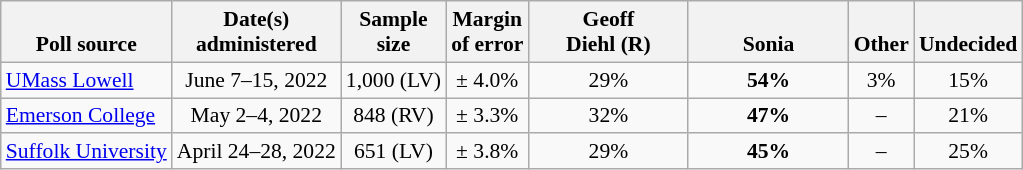<table class="wikitable" style="font-size:90%;text-align:center;">
<tr valign=bottom>
<th>Poll source</th>
<th>Date(s)<br>administered</th>
<th>Sample<br>size</th>
<th>Margin<br>of error</th>
<th style="width:100px;">Geoff<br>Diehl (R)</th>
<th style="width:100px;">Sonia<br></th>
<th>Other</th>
<th>Undecided</th>
</tr>
<tr>
<td style="text-align:left;"><a href='#'>UMass Lowell</a></td>
<td>June 7–15, 2022</td>
<td>1,000 (LV)</td>
<td>± 4.0%</td>
<td>29%</td>
<td><strong>54%</strong></td>
<td>3%</td>
<td>15%</td>
</tr>
<tr>
<td style="text-align:left;"><a href='#'>Emerson College</a></td>
<td>May 2–4, 2022</td>
<td>848 (RV)</td>
<td>± 3.3%</td>
<td>32%</td>
<td><strong>47%</strong></td>
<td>–</td>
<td>21%</td>
</tr>
<tr>
<td style="text-align:left;"><a href='#'>Suffolk University</a></td>
<td>April 24–28, 2022</td>
<td>651 (LV)</td>
<td>± 3.8%</td>
<td>29%</td>
<td><strong>45%</strong></td>
<td>–</td>
<td>25%</td>
</tr>
</table>
